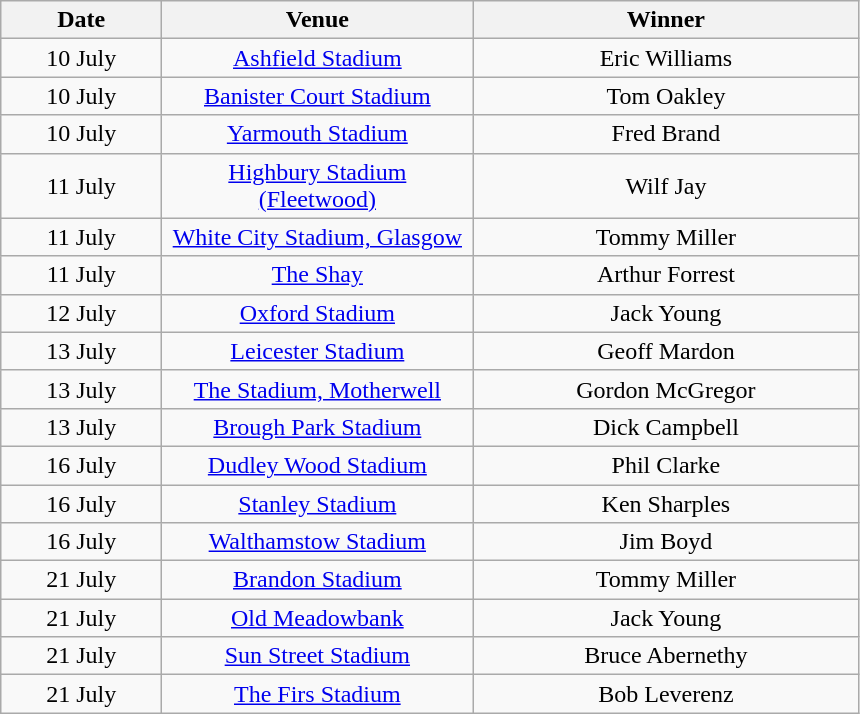<table class="wikitable" style="text-align:center">
<tr>
<th width=100>Date</th>
<th width=200>Venue</th>
<th width=250>Winner</th>
</tr>
<tr>
<td>10 July</td>
<td><a href='#'>Ashfield Stadium</a></td>
<td>Eric Williams</td>
</tr>
<tr>
<td>10 July</td>
<td><a href='#'>Banister Court Stadium</a></td>
<td>Tom Oakley</td>
</tr>
<tr>
<td>10 July</td>
<td><a href='#'>Yarmouth Stadium</a></td>
<td>Fred Brand</td>
</tr>
<tr>
<td>11 July</td>
<td><a href='#'>Highbury Stadium (Fleetwood)</a></td>
<td>Wilf Jay</td>
</tr>
<tr>
<td>11 July</td>
<td><a href='#'>White City Stadium, Glasgow</a></td>
<td>Tommy Miller</td>
</tr>
<tr>
<td>11 July</td>
<td><a href='#'>The Shay</a></td>
<td>Arthur Forrest</td>
</tr>
<tr>
<td>12 July</td>
<td><a href='#'>Oxford Stadium</a></td>
<td>Jack Young</td>
</tr>
<tr>
<td>13 July</td>
<td><a href='#'>Leicester Stadium</a></td>
<td>Geoff Mardon</td>
</tr>
<tr>
<td>13 July</td>
<td><a href='#'>The Stadium, Motherwell</a></td>
<td>Gordon McGregor</td>
</tr>
<tr>
<td>13 July</td>
<td><a href='#'>Brough Park Stadium</a></td>
<td>Dick Campbell</td>
</tr>
<tr>
<td>16 July</td>
<td><a href='#'>Dudley Wood Stadium</a></td>
<td>Phil Clarke</td>
</tr>
<tr>
<td>16 July</td>
<td><a href='#'>Stanley Stadium</a></td>
<td>Ken Sharples</td>
</tr>
<tr>
<td>16 July</td>
<td><a href='#'>Walthamstow Stadium</a></td>
<td>Jim Boyd</td>
</tr>
<tr>
<td>21 July</td>
<td><a href='#'>Brandon Stadium</a></td>
<td>Tommy Miller</td>
</tr>
<tr>
<td>21 July</td>
<td><a href='#'>Old Meadowbank</a></td>
<td>Jack Young</td>
</tr>
<tr>
<td>21 July</td>
<td><a href='#'>Sun Street Stadium</a></td>
<td>Bruce Abernethy</td>
</tr>
<tr>
<td>21 July</td>
<td><a href='#'>The Firs Stadium</a></td>
<td>Bob Leverenz</td>
</tr>
</table>
